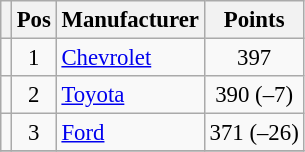<table class="wikitable" style="font-size: 95%;">
<tr>
<th></th>
<th>Pos</th>
<th>Manufacturer</th>
<th>Points</th>
</tr>
<tr>
<td align="left"></td>
<td style="text-align:center;">1</td>
<td><a href='#'>Chevrolet</a></td>
<td style="text-align:center;">397</td>
</tr>
<tr>
<td align="left"></td>
<td style="text-align:center;">2</td>
<td><a href='#'>Toyota</a></td>
<td style="text-align:center;">390 (–7)</td>
</tr>
<tr>
<td align="left"></td>
<td style="text-align:center;">3</td>
<td><a href='#'>Ford</a></td>
<td style="text-align:center;">371 (–26)</td>
</tr>
<tr class="sortbottom">
</tr>
</table>
